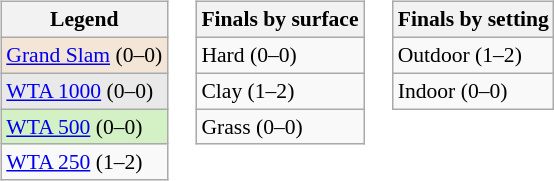<table>
<tr valign=top>
<td><br><table class="wikitable" style=font-size:90%>
<tr>
<th>Legend</th>
</tr>
<tr style=background:#f3e6d7>
<td><a href='#'>Grand Slam</a> (0–0)</td>
</tr>
<tr style="background:#e9e9e9">
<td><a href='#'>WTA 1000</a> (0–0)</td>
</tr>
<tr style="background:#d4f1c5">
<td><a href='#'>WTA 500</a> (0–0)</td>
</tr>
<tr>
<td><a href='#'>WTA 250</a> (1–2)</td>
</tr>
</table>
</td>
<td><br><table class="wikitable" style=font-size:90%>
<tr>
<th>Finals by surface</th>
</tr>
<tr>
<td>Hard (0–0)</td>
</tr>
<tr>
<td>Clay (1–2)</td>
</tr>
<tr>
<td>Grass (0–0)</td>
</tr>
</table>
</td>
<td><br><table class="wikitable" style=font-size:90%>
<tr>
<th>Finals by setting</th>
</tr>
<tr>
<td>Outdoor (1–2)</td>
</tr>
<tr>
<td>Indoor (0–0)</td>
</tr>
</table>
</td>
</tr>
</table>
